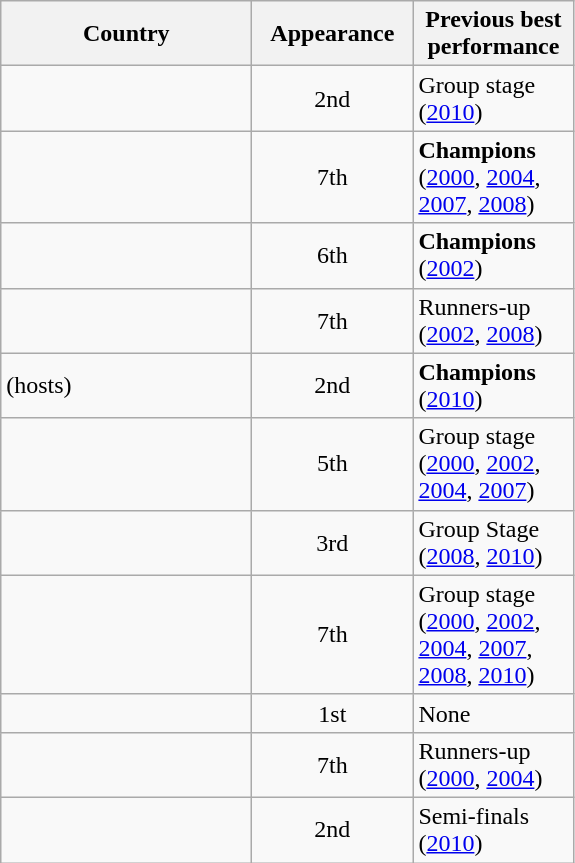<table class="wikitable sortable" style="text-align:left;">
<tr>
<th style="width:160px;">Country</th>
<th style="width:100px;">Appearance</th>
<th style="width:100px;">Previous best performance</th>
</tr>
<tr>
<td></td>
<td align="center">2nd</td>
<td>Group stage (<a href='#'>2010</a>)</td>
</tr>
<tr>
<td></td>
<td align="center">7th</td>
<td><strong>Champions</strong> (<a href='#'>2000</a>, <a href='#'>2004</a>, <a href='#'>2007</a>, <a href='#'>2008</a>)</td>
</tr>
<tr>
<td></td>
<td align="center">6th</td>
<td><strong>Champions</strong> (<a href='#'>2002</a>)</td>
</tr>
<tr>
<td></td>
<td align="center">7th</td>
<td>Runners-up (<a href='#'>2002</a>, <a href='#'>2008</a>)</td>
</tr>
<tr>
<td> (hosts)</td>
<td align="center">2nd</td>
<td><strong>Champions</strong> (<a href='#'>2010</a>)</td>
</tr>
<tr>
<td></td>
<td align="center">5th</td>
<td>Group stage (<a href='#'>2000</a>, <a href='#'>2002</a>, <a href='#'>2004</a>, <a href='#'>2007</a>)</td>
</tr>
<tr>
<td></td>
<td align="center">3rd</td>
<td>Group Stage (<a href='#'>2008</a>, <a href='#'>2010</a>)</td>
</tr>
<tr>
<td></td>
<td align="center">7th</td>
<td>Group stage (<a href='#'>2000</a>, <a href='#'>2002</a>, <a href='#'>2004</a>, <a href='#'>2007</a>, <a href='#'>2008</a>, <a href='#'>2010</a>)</td>
</tr>
<tr>
<td></td>
<td align="center">1st</td>
<td>None</td>
</tr>
<tr>
<td></td>
<td align="center">7th</td>
<td>Runners-up (<a href='#'>2000</a>, <a href='#'>2004</a>)</td>
</tr>
<tr>
<td></td>
<td align="center">2nd</td>
<td>Semi-finals (<a href='#'>2010</a>)</td>
</tr>
</table>
